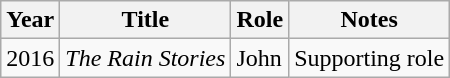<table class="wikitable sortable">
<tr>
<th>Year</th>
<th>Title</th>
<th>Role</th>
<th scope="col" class="unsortable">Notes</th>
</tr>
<tr>
<td>2016</td>
<td><em>The Rain Stories</em></td>
<td>John</td>
<td>Supporting role</td>
</tr>
</table>
